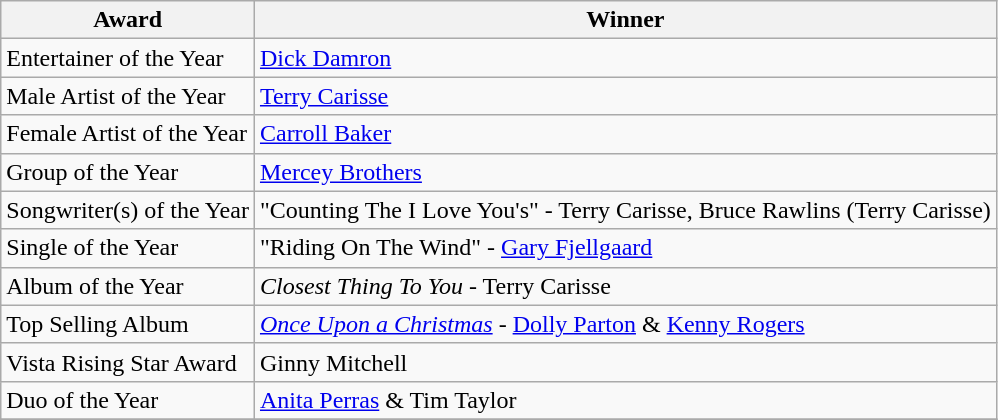<table class="wikitable">
<tr>
<th>Award</th>
<th>Winner</th>
</tr>
<tr>
<td>Entertainer of the Year</td>
<td><a href='#'>Dick Damron</a></td>
</tr>
<tr>
<td>Male Artist of the Year</td>
<td><a href='#'>Terry Carisse</a></td>
</tr>
<tr>
<td>Female Artist of the Year</td>
<td><a href='#'>Carroll Baker</a></td>
</tr>
<tr>
<td>Group of the Year</td>
<td><a href='#'>Mercey Brothers</a></td>
</tr>
<tr>
<td>Songwriter(s) of the Year</td>
<td>"Counting The I Love You's" - Terry Carisse, Bruce Rawlins (Terry Carisse)</td>
</tr>
<tr>
<td>Single of the Year</td>
<td>"Riding On The Wind" - <a href='#'>Gary Fjellgaard</a></td>
</tr>
<tr>
<td>Album of the Year</td>
<td><em>Closest Thing To You</em> - Terry Carisse</td>
</tr>
<tr>
<td>Top Selling Album</td>
<td><em><a href='#'>Once Upon a Christmas</a></em> - <a href='#'>Dolly Parton</a> & <a href='#'>Kenny Rogers</a></td>
</tr>
<tr>
<td>Vista Rising Star Award</td>
<td>Ginny Mitchell</td>
</tr>
<tr>
<td>Duo of the Year</td>
<td><a href='#'>Anita Perras</a> & Tim Taylor</td>
</tr>
<tr>
</tr>
</table>
